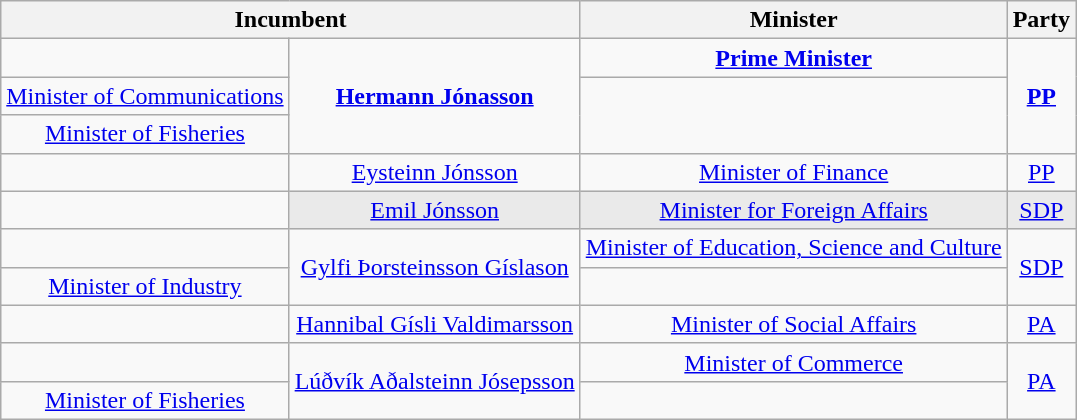<table class="wikitable" style="text-align: center;">
<tr>
<th colspan=2>Incumbent</th>
<th>Minister</th>
<th>Party</th>
</tr>
<tr>
<td></td>
<td rowspan=3><strong><a href='#'>Hermann Jónasson</a></strong></td>
<td><strong><a href='#'>Prime Minister</a><br></strong></td>
<td rowspan=3><strong><a href='#'>PP</a></strong></td>
</tr>
<tr>
<td><a href='#'>Minister of Communications</a><br></td>
</tr>
<tr>
<td><a href='#'>Minister of Fisheries</a><br></td>
</tr>
<tr>
<td></td>
<td><a href='#'>Eysteinn Jónsson</a></td>
<td><a href='#'>Minister of Finance</a><br></td>
<td><a href='#'>PP</a></td>
</tr>
<tr>
<td></td>
<td style="background-color: #EAEAEA;"><a href='#'>Emil Jónsson</a></td>
<td style="background-color: #EAEAEA;"><a href='#'>Minister for Foreign Affairs</a><br></td>
<td style="background-color: #EAEAEA;"><a href='#'>SDP</a></td>
</tr>
<tr>
<td></td>
<td rowspan=2><a href='#'>Gylfi Þorsteinsson Gíslason</a></td>
<td><a href='#'>Minister of Education, Science and Culture</a><br></td>
<td rowspan=2><a href='#'>SDP</a></td>
</tr>
<tr>
<td><a href='#'>Minister of Industry</a><br></td>
</tr>
<tr>
<td></td>
<td><a href='#'>Hannibal Gísli Valdimarsson</a></td>
<td><a href='#'>Minister of Social Affairs</a><br></td>
<td><a href='#'>PA</a></td>
</tr>
<tr>
<td></td>
<td rowspan=2><a href='#'>Lúðvík Aðalsteinn Jósepsson</a></td>
<td><a href='#'>Minister of Commerce</a><br></td>
<td rowspan=2><a href='#'>PA</a></td>
</tr>
<tr>
<td><a href='#'>Minister of Fisheries</a><br></td>
</tr>
</table>
